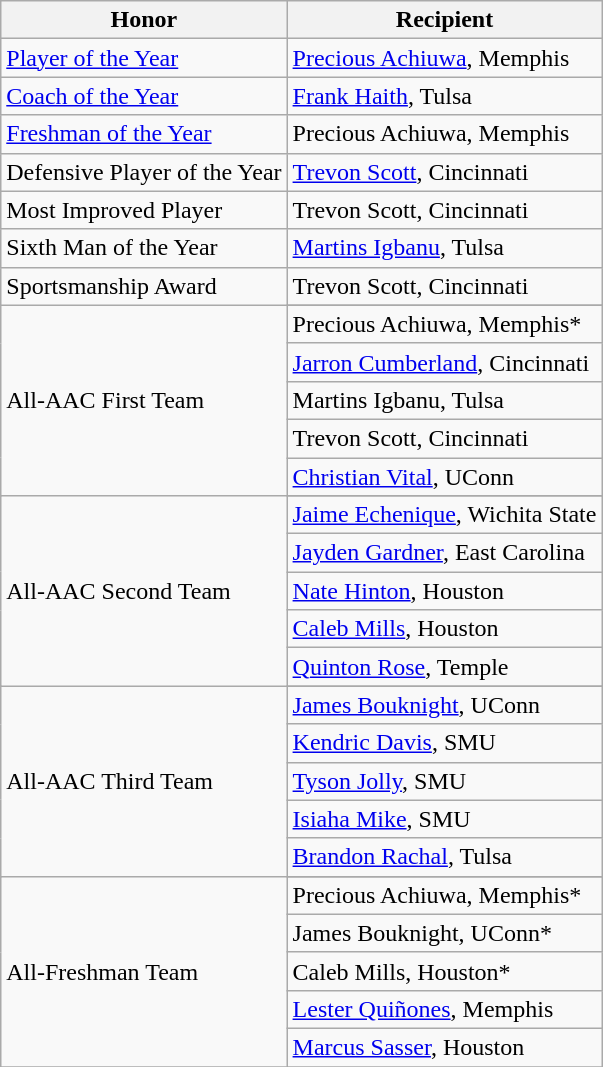<table class="wikitable" border="1">
<tr>
<th>Honor</th>
<th>Recipient</th>
</tr>
<tr>
<td><a href='#'>Player of the Year</a></td>
<td><a href='#'>Precious Achiuwa</a>, Memphis</td>
</tr>
<tr>
<td><a href='#'>Coach of the Year</a></td>
<td><a href='#'>Frank Haith</a>, Tulsa</td>
</tr>
<tr>
<td><a href='#'>Freshman of the Year</a></td>
<td>Precious Achiuwa, Memphis</td>
</tr>
<tr>
<td>Defensive Player of the Year</td>
<td><a href='#'>Trevon Scott</a>, Cincinnati</td>
</tr>
<tr>
<td>Most Improved Player</td>
<td>Trevon Scott, Cincinnati</td>
</tr>
<tr>
<td>Sixth Man of the Year</td>
<td><a href='#'>Martins Igbanu</a>, Tulsa</td>
</tr>
<tr>
<td>Sportsmanship Award</td>
<td>Trevon Scott, Cincinnati</td>
</tr>
<tr>
<td rowspan="6" valign="middle">All-AAC First Team</td>
</tr>
<tr>
<td>Precious Achiuwa, Memphis*</td>
</tr>
<tr>
<td><a href='#'>Jarron Cumberland</a>, Cincinnati</td>
</tr>
<tr>
<td>Martins Igbanu, Tulsa</td>
</tr>
<tr>
<td>Trevon Scott, Cincinnati</td>
</tr>
<tr>
<td><a href='#'>Christian Vital</a>, UConn</td>
</tr>
<tr>
<td rowspan="6" valign="middle">All-AAC Second Team</td>
</tr>
<tr>
<td><a href='#'>Jaime Echenique</a>, Wichita State</td>
</tr>
<tr>
<td><a href='#'>Jayden Gardner</a>, East Carolina</td>
</tr>
<tr>
<td><a href='#'>Nate Hinton</a>, Houston</td>
</tr>
<tr>
<td><a href='#'>Caleb Mills</a>, Houston</td>
</tr>
<tr>
<td><a href='#'>Quinton Rose</a>, Temple</td>
</tr>
<tr>
<td rowspan="6" valign="middle">All-AAC Third Team</td>
</tr>
<tr>
<td><a href='#'>James Bouknight</a>, UConn</td>
</tr>
<tr>
<td><a href='#'>Kendric Davis</a>, SMU</td>
</tr>
<tr>
<td><a href='#'>Tyson Jolly</a>, SMU</td>
</tr>
<tr>
<td><a href='#'>Isiaha Mike</a>, SMU</td>
</tr>
<tr>
<td><a href='#'>Brandon Rachal</a>, Tulsa</td>
</tr>
<tr>
<td rowspan="6" valign="middle">All-Freshman Team</td>
</tr>
<tr>
<td>Precious Achiuwa, Memphis*</td>
</tr>
<tr>
<td>James Bouknight, UConn*</td>
</tr>
<tr>
<td>Caleb Mills, Houston*</td>
</tr>
<tr>
<td><a href='#'>Lester Quiñones</a>, Memphis</td>
</tr>
<tr>
<td><a href='#'>Marcus Sasser</a>, Houston</td>
</tr>
<tr>
</tr>
</table>
